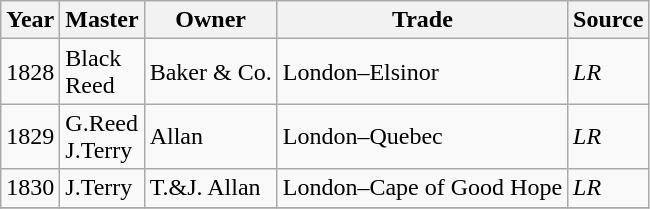<table class=" wikitable">
<tr>
<th>Year</th>
<th>Master</th>
<th>Owner</th>
<th>Trade</th>
<th>Source</th>
</tr>
<tr>
<td>1828</td>
<td>Black<br>Reed</td>
<td>Baker & Co.</td>
<td>London–Elsinor</td>
<td><em>LR</em></td>
</tr>
<tr>
<td>1829</td>
<td>G.Reed<br>J.Terry</td>
<td>Allan</td>
<td>London–Quebec</td>
<td><em>LR</em></td>
</tr>
<tr>
<td>1830</td>
<td>J.Terry</td>
<td>T.&J. Allan</td>
<td>London–Cape of Good Hope</td>
<td><em>LR</em></td>
</tr>
<tr>
</tr>
</table>
